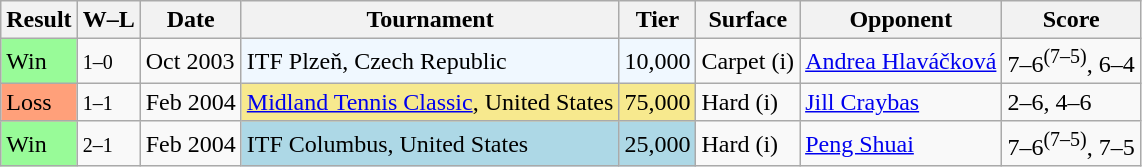<table class="sortable wikitable">
<tr>
<th>Result</th>
<th class="unsortable">W–L</th>
<th>Date</th>
<th>Tournament</th>
<th>Tier</th>
<th>Surface</th>
<th>Opponent</th>
<th class="unsortable">Score</th>
</tr>
<tr>
<td bgcolor="98FB98">Win</td>
<td><small>1–0</small></td>
<td>Oct 2003</td>
<td style="background:#f0f8ff;">ITF Plzeň, Czech Republic</td>
<td style="background:#f0f8ff;">10,000</td>
<td>Carpet (i)</td>
<td> <a href='#'>Andrea Hlaváčková</a></td>
<td>7–6<sup>(7–5)</sup>, 6–4</td>
</tr>
<tr>
<td bgcolor="FFA07A">Loss</td>
<td><small>1–1</small></td>
<td>Feb 2004</td>
<td style="background:#f7e98e;"><a href='#'>Midland Tennis Classic</a>, United States</td>
<td style="background:#f7e98e;">75,000</td>
<td>Hard (i)</td>
<td> <a href='#'>Jill Craybas</a></td>
<td>2–6, 4–6</td>
</tr>
<tr>
<td bgcolor="98FB98">Win</td>
<td><small>2–1</small></td>
<td>Feb 2004</td>
<td style="background:lightblue;">ITF Columbus, United States</td>
<td style="background:lightblue;">25,000</td>
<td>Hard (i)</td>
<td> <a href='#'>Peng Shuai</a></td>
<td>7–6<sup>(7–5)</sup>, 7–5</td>
</tr>
</table>
